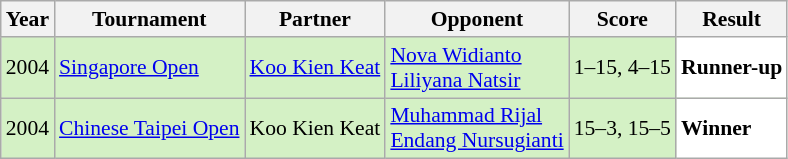<table class="sortable wikitable" style="font-size: 90%;">
<tr>
<th>Year</th>
<th>Tournament</th>
<th>Partner</th>
<th>Opponent</th>
<th>Score</th>
<th>Result</th>
</tr>
<tr style="background:#D4F1C5">
<td align="center">2004</td>
<td align="left"><a href='#'>Singapore Open</a></td>
<td align="left"> <a href='#'>Koo Kien Keat</a></td>
<td align="left"> <a href='#'>Nova Widianto</a> <br>  <a href='#'>Liliyana Natsir</a></td>
<td align="left">1–15, 4–15</td>
<td style="text-align:left; background:white"> <strong>Runner-up</strong></td>
</tr>
<tr style="background:#D4F1C5">
<td align="center">2004</td>
<td align="left"><a href='#'>Chinese Taipei Open</a></td>
<td align="left"> Koo Kien Keat</td>
<td align="left"> <a href='#'>Muhammad Rijal</a> <br>  <a href='#'>Endang Nursugianti</a></td>
<td align="left">15–3, 15–5</td>
<td style="text-align:left; background:white"> <strong>Winner</strong></td>
</tr>
</table>
